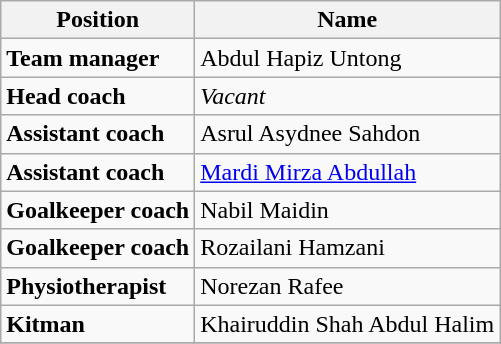<table class="wikitable">
<tr>
<th>Position</th>
<th>Name</th>
</tr>
<tr>
<td><strong>Team manager</strong></td>
<td> Abdul Hapiz Untong</td>
</tr>
<tr>
<td><strong>Head coach</strong></td>
<td><em>Vacant</em></td>
</tr>
<tr>
<td><strong>Assistant coach</strong></td>
<td> Asrul Asydnee Sahdon</td>
</tr>
<tr>
<td><strong>Assistant coach</strong></td>
<td> <a href='#'>Mardi Mirza Abdullah</a></td>
</tr>
<tr>
<td><strong>Goalkeeper coach</strong></td>
<td> Nabil Maidin</td>
</tr>
<tr>
<td><strong>Goalkeeper coach</strong></td>
<td> Rozailani Hamzani</td>
</tr>
<tr>
<td><strong>Physiotherapist</strong></td>
<td> Norezan Rafee</td>
</tr>
<tr>
<td><strong>Kitman</strong></td>
<td> Khairuddin Shah Abdul Halim</td>
</tr>
<tr>
</tr>
</table>
